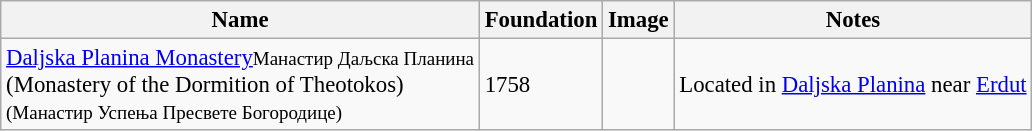<table class="wikitable" style="font-size:95%;">
<tr>
<th>Name</th>
<th>Foundation</th>
<th>Image</th>
<th>Notes</th>
</tr>
<tr>
<td><a href='#'>Daljska Planina Monastery</a><small>Манастир Даљска Планина</small><br>(Monastery of the Dormition of Theotokos)<br><small>(Манастир Успења Пресвете Богородице)</small></td>
<td>1758</td>
<td></td>
<td>Located in <a href='#'>Daljska Planina</a> near <a href='#'>Erdut</a></td>
</tr>
</table>
